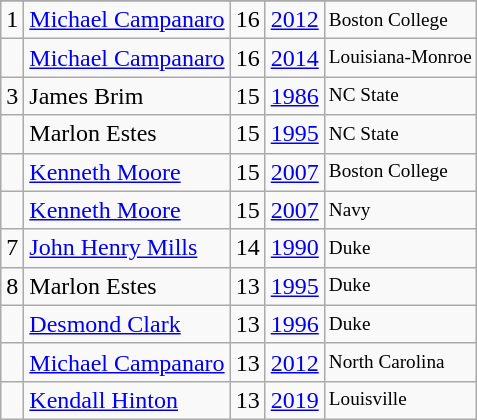<table class="wikitable">
<tr>
</tr>
<tr>
<td>1</td>
<td><a href='#'>Michael Campanaro</a></td>
<td>16</td>
<td><a href='#'>2012</a></td>
<td style="font-size:80%;">Boston College</td>
</tr>
<tr>
<td></td>
<td><a href='#'>Michael Campanaro</a></td>
<td>16</td>
<td><a href='#'>2014</a></td>
<td style="font-size:80%;">Louisiana-Monroe</td>
</tr>
<tr>
<td>3</td>
<td>James Brim</td>
<td>15</td>
<td><a href='#'>1986</a></td>
<td style="font-size:80%;">NC State</td>
</tr>
<tr>
<td></td>
<td>Marlon Estes</td>
<td>15</td>
<td><a href='#'>1995</a></td>
<td style="font-size:80%;">NC State</td>
</tr>
<tr>
<td></td>
<td><a href='#'>Kenneth Moore</a></td>
<td>15</td>
<td><a href='#'>2007</a></td>
<td style="font-size:80%;">Boston College</td>
</tr>
<tr>
<td></td>
<td><a href='#'>Kenneth Moore</a></td>
<td>15</td>
<td><a href='#'>2007</a></td>
<td style="font-size:80%;">Navy</td>
</tr>
<tr>
<td>7</td>
<td><a href='#'>John Henry Mills</a></td>
<td>14</td>
<td><a href='#'>1990</a></td>
<td style="font-size:80%;">Duke</td>
</tr>
<tr>
<td>8</td>
<td>Marlon Estes</td>
<td>13</td>
<td><a href='#'>1995</a></td>
<td style="font-size:80%;">Duke</td>
</tr>
<tr>
<td></td>
<td><a href='#'>Desmond Clark</a></td>
<td>13</td>
<td><a href='#'>1996</a></td>
<td style="font-size:80%;">Duke</td>
</tr>
<tr>
<td></td>
<td><a href='#'>Michael Campanaro</a></td>
<td>13</td>
<td><a href='#'>2012</a></td>
<td style="font-size:80%;">North Carolina</td>
</tr>
<tr>
<td></td>
<td><a href='#'>Kendall Hinton</a></td>
<td>13</td>
<td><a href='#'>2019</a></td>
<td style="font-size:80%;">Louisville</td>
</tr>
</table>
